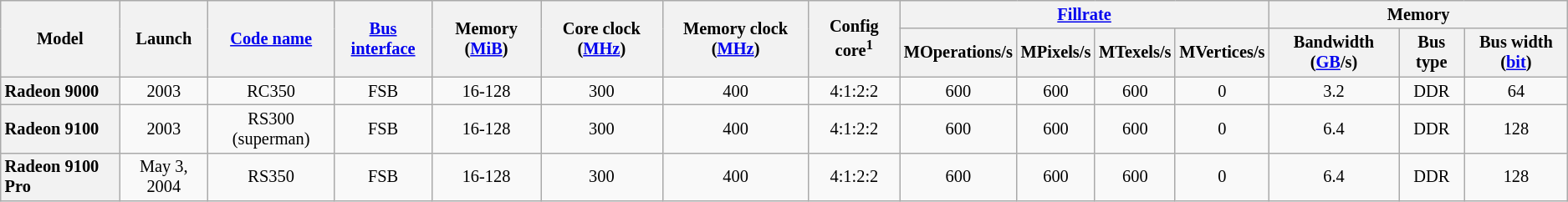<table class="wikitable" style="font-size: 85%; text-align: center">
<tr>
<th rowspan=2>Model</th>
<th rowspan=2>Launch</th>
<th rowspan=2><a href='#'>Code name</a></th>
<th rowspan=2><a href='#'>Bus</a> <a href='#'>interface</a></th>
<th rowspan=2>Memory (<a href='#'>MiB</a>)</th>
<th rowspan=2>Core clock (<a href='#'>MHz</a>)</th>
<th rowspan=2>Memory clock (<a href='#'>MHz</a>)</th>
<th rowspan=2>Config core<sup>1</sup></th>
<th colspan=4><a href='#'>Fillrate</a></th>
<th colspan=3>Memory</th>
</tr>
<tr>
<th>MOperations/s</th>
<th>MPixels/s</th>
<th>MTexels/s</th>
<th>MVertices/s</th>
<th>Bandwidth (<a href='#'>GB</a>/s)</th>
<th>Bus type</th>
<th>Bus width (<a href='#'>bit</a>)</th>
</tr>
<tr>
<th style="text-align:left">Radeon 9000</th>
<td>2003</td>
<td>RC350</td>
<td>FSB</td>
<td>16-128</td>
<td>300</td>
<td>400</td>
<td>4:1:2:2</td>
<td>600</td>
<td>600</td>
<td>600</td>
<td>0</td>
<td>3.2</td>
<td>DDR</td>
<td>64</td>
</tr>
<tr>
<th style="text-align:left">Radeon 9100</th>
<td>2003</td>
<td>RS300 (superman)</td>
<td>FSB</td>
<td>16-128</td>
<td>300</td>
<td>400</td>
<td>4:1:2:2</td>
<td>600</td>
<td>600</td>
<td>600</td>
<td>0</td>
<td>6.4</td>
<td>DDR</td>
<td>128</td>
</tr>
<tr>
<th style="text-align:left">Radeon 9100 Pro</th>
<td>May 3, 2004</td>
<td>RS350</td>
<td>FSB</td>
<td>16-128</td>
<td>300</td>
<td>400</td>
<td>4:1:2:2</td>
<td>600</td>
<td>600</td>
<td>600</td>
<td>0</td>
<td>6.4</td>
<td>DDR</td>
<td>128</td>
</tr>
</table>
